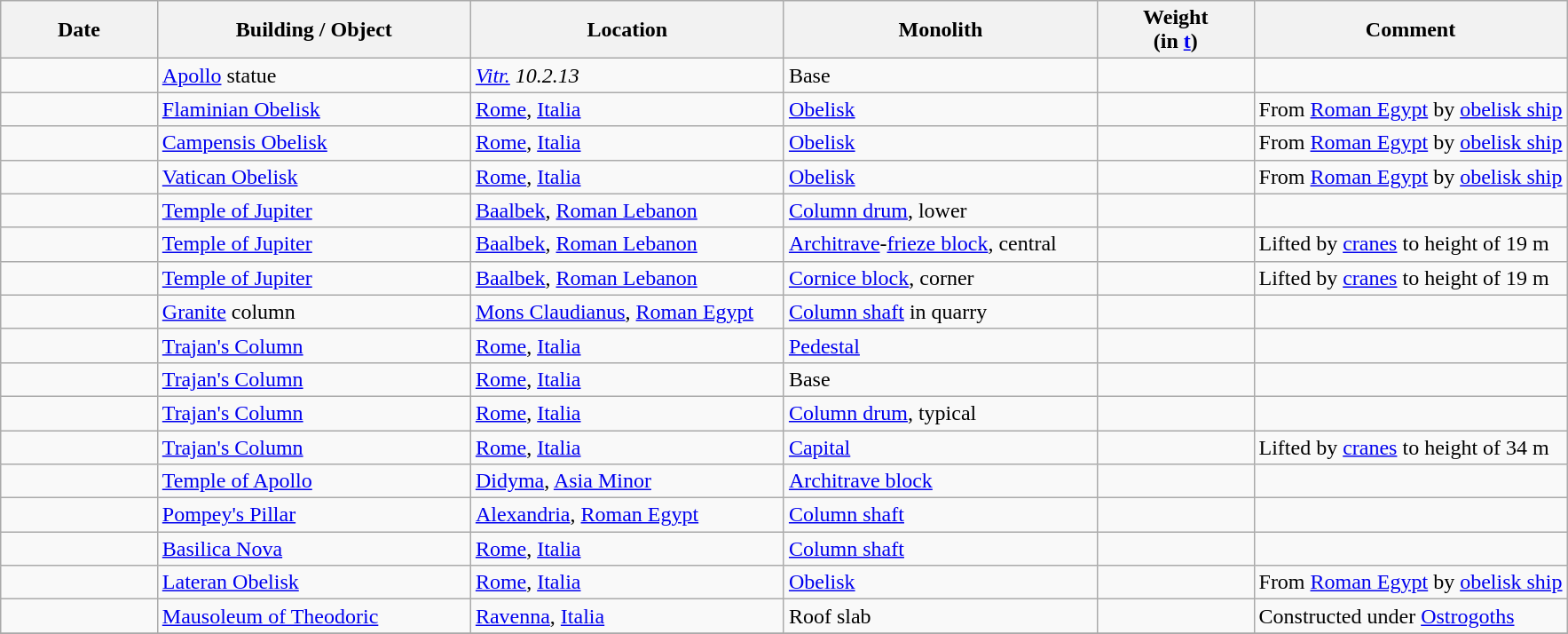<table class="wikitable sortable">
<tr>
<th width="10%">Date </th>
<th width="20%">Building / Object</th>
<th width="20%">Location</th>
<th width="20%">Monolith</th>
<th width="10%">Weight <br>(in <a href='#'>t</a>)</th>
<th width="20%">Comment</th>
</tr>
<tr>
<td></td>
<td><a href='#'>Apollo</a> statue</td>
<td><em><a href='#'>Vitr.</a> 10.2.13</em></td>
<td>Base</td>
<td></td>
<td></td>
</tr>
<tr>
<td></td>
<td><a href='#'>Flaminian Obelisk</a></td>
<td><a href='#'>Rome</a>, <a href='#'>Italia</a></td>
<td><a href='#'>Obelisk</a></td>
<td></td>
<td>From <a href='#'>Roman Egypt</a> by <a href='#'>obelisk ship</a></td>
</tr>
<tr>
<td></td>
<td><a href='#'>Campensis Obelisk</a></td>
<td><a href='#'>Rome</a>, <a href='#'>Italia</a></td>
<td><a href='#'>Obelisk</a></td>
<td></td>
<td>From <a href='#'>Roman Egypt</a> by <a href='#'>obelisk ship</a></td>
</tr>
<tr>
<td></td>
<td><a href='#'>Vatican Obelisk</a></td>
<td><a href='#'>Rome</a>, <a href='#'>Italia</a></td>
<td><a href='#'>Obelisk</a></td>
<td></td>
<td>From <a href='#'>Roman Egypt</a> by <a href='#'>obelisk ship</a></td>
</tr>
<tr>
<td></td>
<td><a href='#'>Temple of Jupiter</a></td>
<td><a href='#'>Baalbek</a>, <a href='#'>Roman Lebanon</a></td>
<td><a href='#'>Column drum</a>, lower</td>
<td></td>
<td></td>
</tr>
<tr>
<td></td>
<td><a href='#'>Temple of Jupiter</a></td>
<td><a href='#'>Baalbek</a>, <a href='#'>Roman Lebanon</a></td>
<td><a href='#'>Architrave</a>-<a href='#'>frieze block</a>, central</td>
<td></td>
<td>Lifted by <a href='#'>cranes</a> to height of 19 m</td>
</tr>
<tr>
<td></td>
<td><a href='#'>Temple of Jupiter</a></td>
<td><a href='#'>Baalbek</a>, <a href='#'>Roman Lebanon</a></td>
<td><a href='#'>Cornice block</a>, corner</td>
<td></td>
<td>Lifted by <a href='#'>cranes</a> to height of 19 m</td>
</tr>
<tr>
<td></td>
<td><a href='#'>Granite</a> column</td>
<td><a href='#'>Mons Claudianus</a>, <a href='#'>Roman Egypt</a></td>
<td><a href='#'>Column shaft</a> in quarry</td>
<td></td>
<td></td>
</tr>
<tr>
<td></td>
<td><a href='#'>Trajan's Column</a></td>
<td><a href='#'>Rome</a>, <a href='#'>Italia</a></td>
<td><a href='#'>Pedestal</a></td>
<td></td>
<td></td>
</tr>
<tr>
<td></td>
<td><a href='#'>Trajan's Column</a></td>
<td><a href='#'>Rome</a>, <a href='#'>Italia</a></td>
<td>Base</td>
<td></td>
<td></td>
</tr>
<tr>
<td></td>
<td><a href='#'>Trajan's Column</a></td>
<td><a href='#'>Rome</a>, <a href='#'>Italia</a></td>
<td><a href='#'>Column drum</a>, typical</td>
<td></td>
<td></td>
</tr>
<tr>
<td></td>
<td><a href='#'>Trajan's Column</a></td>
<td><a href='#'>Rome</a>, <a href='#'>Italia</a></td>
<td><a href='#'>Capital</a></td>
<td></td>
<td>Lifted by <a href='#'>cranes</a> to height of 34 m</td>
</tr>
<tr>
<td></td>
<td><a href='#'>Temple of Apollo</a></td>
<td><a href='#'>Didyma</a>, <a href='#'>Asia Minor</a></td>
<td><a href='#'>Architrave block</a></td>
<td></td>
<td></td>
</tr>
<tr>
<td></td>
<td><a href='#'>Pompey's Pillar</a></td>
<td><a href='#'>Alexandria</a>, <a href='#'>Roman Egypt</a></td>
<td><a href='#'>Column shaft</a></td>
<td></td>
<td></td>
</tr>
<tr>
<td></td>
<td><a href='#'>Basilica Nova</a></td>
<td><a href='#'>Rome</a>, <a href='#'>Italia</a></td>
<td><a href='#'>Column shaft</a></td>
<td></td>
<td></td>
</tr>
<tr>
<td></td>
<td><a href='#'>Lateran Obelisk</a></td>
<td><a href='#'>Rome</a>, <a href='#'>Italia</a></td>
<td><a href='#'>Obelisk</a></td>
<td></td>
<td>From <a href='#'>Roman Egypt</a> by <a href='#'>obelisk ship</a></td>
</tr>
<tr>
<td></td>
<td><a href='#'>Mausoleum of Theodoric</a></td>
<td><a href='#'>Ravenna</a>, <a href='#'>Italia</a></td>
<td>Roof slab</td>
<td></td>
<td>Constructed under <a href='#'>Ostrogoths</a></td>
</tr>
<tr>
</tr>
</table>
